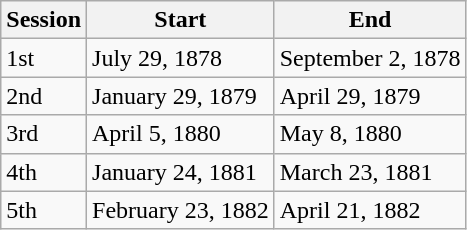<table class="wikitable">
<tr>
<th>Session</th>
<th>Start</th>
<th>End</th>
</tr>
<tr>
<td>1st</td>
<td>July 29, 1878</td>
<td>September 2, 1878</td>
</tr>
<tr>
<td>2nd</td>
<td>January 29, 1879</td>
<td>April 29, 1879</td>
</tr>
<tr>
<td>3rd</td>
<td>April 5, 1880</td>
<td>May 8, 1880</td>
</tr>
<tr>
<td>4th</td>
<td>January 24, 1881</td>
<td>March 23, 1881</td>
</tr>
<tr>
<td>5th</td>
<td>February 23, 1882</td>
<td>April 21, 1882</td>
</tr>
</table>
